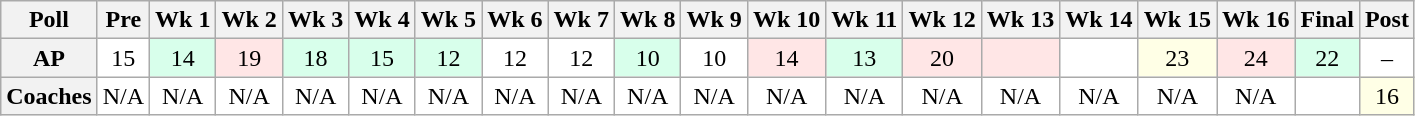<table class="wikitable" style="white-space:nowrap;">
<tr>
<th>Poll</th>
<th>Pre</th>
<th>Wk 1</th>
<th>Wk 2</th>
<th>Wk 3</th>
<th>Wk 4</th>
<th>Wk 5</th>
<th>Wk 6</th>
<th>Wk 7</th>
<th>Wk 8</th>
<th>Wk 9</th>
<th>Wk 10</th>
<th>Wk 11</th>
<th>Wk 12</th>
<th>Wk 13</th>
<th>Wk 14</th>
<th>Wk 15</th>
<th>Wk 16</th>
<th>Final</th>
<th>Post</th>
</tr>
<tr style="text-align:center;">
<th>AP</th>
<td style="background:#FFF;">15</td>
<td style="background:#D8FFEB;">14</td>
<td style="background:#FFE6E6;">19</td>
<td style="background:#D8FFEB;">18</td>
<td style="background:#D8FFEB;">15</td>
<td style="background:#D8FFEB;">12</td>
<td style="background:#FFF;">12</td>
<td style="background:#FFF;">12</td>
<td style="background:#D8FFEB;">10</td>
<td style="background:#FFF;">10</td>
<td style="background:#FFE6E6;">14</td>
<td style="background:#D8FFEB;">13</td>
<td style="background:#FFE6E6;">20</td>
<td style="background:#FFE6E6;"></td>
<td style="background:#FFF;"></td>
<td style="background:#FFFFE6;">23</td>
<td style="background:#FFE6E6;">24</td>
<td style="background:#D8FFEB;">22</td>
<td style="background:#FFF;">–</td>
</tr>
<tr style="text-align:center;">
<th>Coaches</th>
<td style="background:#FFF;">N/A</td>
<td style="background:#FFF;">N/A</td>
<td style="background:#FFF;">N/A</td>
<td style="background:#FFF;">N/A</td>
<td style="background:#FFF;">N/A</td>
<td style="background:#FFF;">N/A</td>
<td style="background:#FFF;">N/A</td>
<td style="background:#FFF;">N/A</td>
<td style="background:#FFF;">N/A</td>
<td style="background:#FFF;">N/A</td>
<td style="background:#FFF;">N/A</td>
<td style="background:#FFF;">N/A</td>
<td style="background:#FFF;">N/A</td>
<td style="background:#FFF;">N/A</td>
<td style="background:#FFF;">N/A</td>
<td style="background:#FFF;">N/A</td>
<td style="background:#FFF;">N/A</td>
<td style="background:#FFF;"></td>
<td style="background:#FFFFE6;">16</td>
</tr>
</table>
